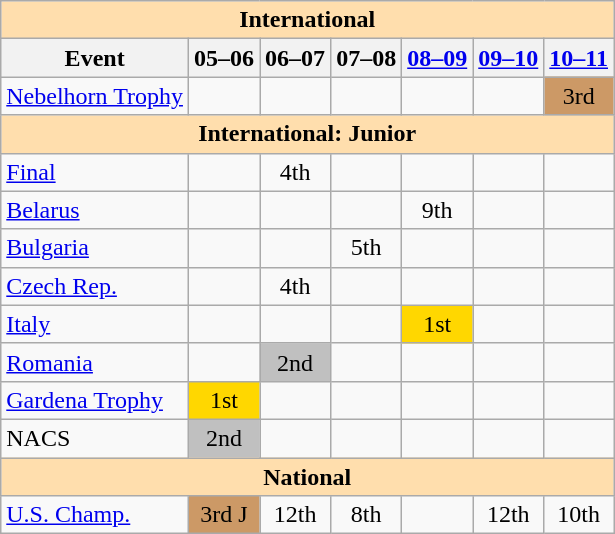<table class="wikitable" style="text-align:center">
<tr>
<th colspan="7" style="background:#ffdead; text-align:center;">International</th>
</tr>
<tr>
<th>Event</th>
<th>05–06</th>
<th>06–07</th>
<th>07–08</th>
<th><a href='#'>08–09</a></th>
<th><a href='#'>09–10</a></th>
<th><a href='#'>10–11</a></th>
</tr>
<tr>
<td align=left><a href='#'>Nebelhorn Trophy</a></td>
<td></td>
<td></td>
<td></td>
<td></td>
<td></td>
<td bgcolor=cc9966>3rd</td>
</tr>
<tr>
<th colspan="7" style="background:#ffdead; text-align:center;">International: Junior</th>
</tr>
<tr>
<td align=left> <a href='#'>Final</a></td>
<td></td>
<td>4th</td>
<td></td>
<td></td>
<td></td>
<td></td>
</tr>
<tr>
<td align=left> <a href='#'>Belarus</a></td>
<td></td>
<td></td>
<td></td>
<td>9th</td>
<td></td>
<td></td>
</tr>
<tr>
<td align=left> <a href='#'>Bulgaria</a></td>
<td></td>
<td></td>
<td>5th</td>
<td></td>
<td></td>
<td></td>
</tr>
<tr>
<td align=left> <a href='#'>Czech Rep.</a></td>
<td></td>
<td>4th</td>
<td></td>
<td></td>
<td></td>
<td></td>
</tr>
<tr>
<td align=left> <a href='#'>Italy</a></td>
<td></td>
<td></td>
<td></td>
<td bgcolor=gold>1st</td>
<td></td>
<td></td>
</tr>
<tr>
<td align=left> <a href='#'>Romania</a></td>
<td></td>
<td bgcolor=silver>2nd</td>
<td></td>
<td></td>
<td></td>
<td></td>
</tr>
<tr>
<td align=left><a href='#'>Gardena Trophy</a></td>
<td bgcolor="gold">1st</td>
<td></td>
<td></td>
<td></td>
<td></td>
<td></td>
</tr>
<tr>
<td align=left>NACS</td>
<td bgcolor="silver">2nd</td>
<td></td>
<td></td>
<td></td>
<td></td>
<td></td>
</tr>
<tr>
<th colspan="7" style="background:#ffdead; text-align:center;">National</th>
</tr>
<tr>
<td align=left><a href='#'>U.S. Champ.</a></td>
<td bgcolor="cc9966">3rd J</td>
<td>12th</td>
<td>8th</td>
<td></td>
<td>12th</td>
<td>10th</td>
</tr>
</table>
